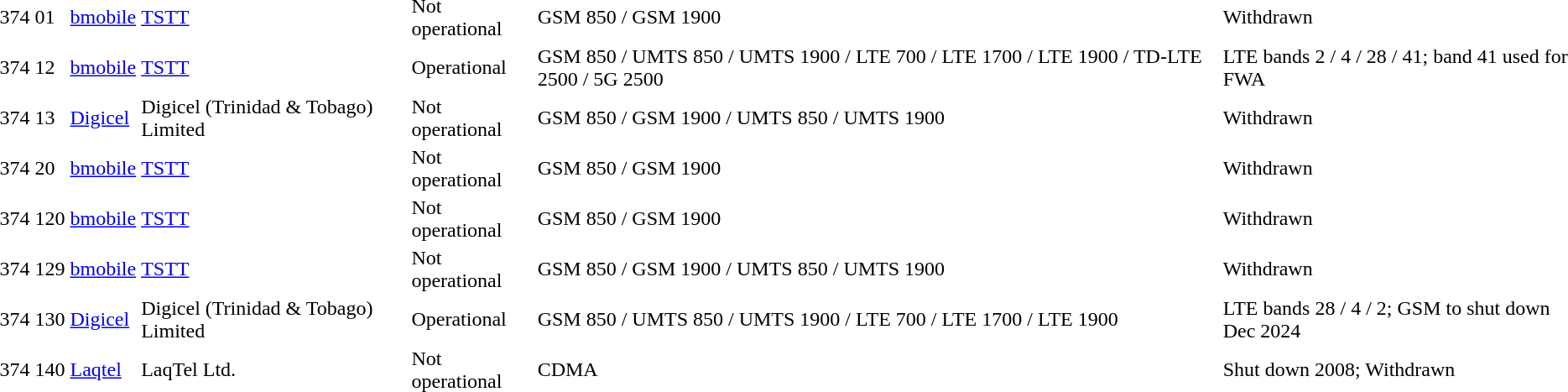<table>
<tr>
<td>374</td>
<td>01</td>
<td><a href='#'>bmobile</a></td>
<td><a href='#'>TSTT</a></td>
<td>Not operational</td>
<td>GSM 850 / GSM 1900</td>
<td>Withdrawn</td>
</tr>
<tr>
<td>374</td>
<td>12</td>
<td><a href='#'>bmobile</a></td>
<td><a href='#'>TSTT</a></td>
<td>Operational</td>
<td>GSM 850 / UMTS 850 / UMTS 1900 / LTE 700 / LTE 1700 / LTE 1900 / TD-LTE 2500 / 5G 2500</td>
<td> LTE bands 2 / 4 / 28 / 41; band 41 used for FWA</td>
</tr>
<tr>
<td>374</td>
<td>13</td>
<td><a href='#'>Digicel</a></td>
<td>Digicel (Trinidad & Tobago) Limited</td>
<td>Not operational</td>
<td>GSM 850 / GSM 1900 / UMTS 850 / UMTS 1900</td>
<td>Withdrawn</td>
</tr>
<tr>
<td>374</td>
<td>20</td>
<td><a href='#'>bmobile</a></td>
<td><a href='#'>TSTT</a></td>
<td>Not operational</td>
<td>GSM 850 / GSM 1900</td>
<td>Withdrawn</td>
</tr>
<tr>
<td>374</td>
<td>120</td>
<td><a href='#'>bmobile</a></td>
<td><a href='#'>TSTT</a></td>
<td>Not operational</td>
<td>GSM 850 / GSM 1900</td>
<td>Withdrawn</td>
</tr>
<tr>
<td>374</td>
<td>129</td>
<td><a href='#'>bmobile</a></td>
<td><a href='#'>TSTT</a></td>
<td>Not operational</td>
<td>GSM 850 / GSM 1900 / UMTS 850 / UMTS 1900</td>
<td>Withdrawn</td>
</tr>
<tr>
<td>374</td>
<td>130</td>
<td><a href='#'>Digicel</a></td>
<td>Digicel (Trinidad & Tobago) Limited</td>
<td>Operational</td>
<td>GSM 850 / UMTS 850 / UMTS 1900 / LTE 700 / LTE 1700 / LTE 1900</td>
<td> LTE bands 28 / 4 / 2; GSM to shut down Dec 2024</td>
</tr>
<tr>
<td>374</td>
<td>140</td>
<td><a href='#'>Laqtel</a></td>
<td>LaqTel Ltd.</td>
<td>Not operational</td>
<td>CDMA</td>
<td> Shut down 2008; Withdrawn</td>
</tr>
</table>
